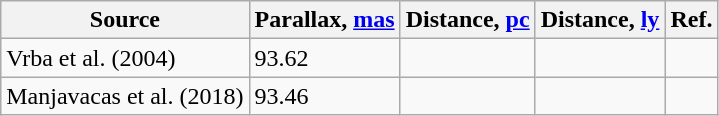<table class="wikitable">
<tr>
<th>Source</th>
<th>Parallax, <a href='#'>mas</a></th>
<th>Distance, <a href='#'>pc</a></th>
<th>Distance, <a href='#'>ly</a></th>
<th>Ref.</th>
</tr>
<tr>
<td>Vrba et al. (2004)</td>
<td>93.62</td>
<td></td>
<td></td>
<td></td>
</tr>
<tr>
<td>Manjavacas et al. (2018)</td>
<td>93.46</td>
<td></td>
<td></td>
<td></td>
</tr>
</table>
